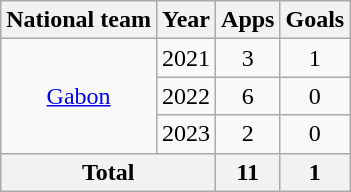<table class="wikitable" style="text-align:center">
<tr>
<th>National team</th>
<th>Year</th>
<th>Apps</th>
<th>Goals</th>
</tr>
<tr>
<td rowspan="3"><a href='#'>Gabon</a></td>
<td>2021</td>
<td>3</td>
<td>1</td>
</tr>
<tr>
<td>2022</td>
<td>6</td>
<td>0</td>
</tr>
<tr>
<td>2023</td>
<td>2</td>
<td>0</td>
</tr>
<tr>
<th colspan="2">Total</th>
<th>11</th>
<th>1</th>
</tr>
</table>
